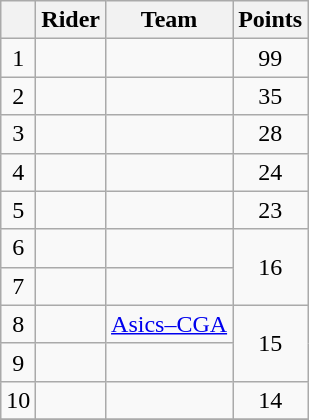<table class="wikitable">
<tr>
<th></th>
<th>Rider</th>
<th>Team</th>
<th>Points</th>
</tr>
<tr>
<td style="text-align:center;">1</td>
<td> </td>
<td></td>
<td style="text-align:center;">99</td>
</tr>
<tr>
<td style="text-align:center;">2</td>
<td></td>
<td></td>
<td style="text-align:center;">35</td>
</tr>
<tr>
<td style="text-align:center;">3</td>
<td></td>
<td></td>
<td style="text-align:center;">28</td>
</tr>
<tr>
<td style="text-align:center;">4</td>
<td></td>
<td></td>
<td style="text-align:center;">24</td>
</tr>
<tr>
<td style="text-align:center;">5</td>
<td> </td>
<td></td>
<td style="text-align:center;">23</td>
</tr>
<tr>
<td style="text-align:center;">6</td>
<td> </td>
<td></td>
<td style="text-align:center;" rowspan=2>16</td>
</tr>
<tr>
<td style="text-align:center;">7</td>
<td></td>
<td></td>
</tr>
<tr>
<td style="text-align:center;">8</td>
<td></td>
<td><a href='#'>Asics–CGA</a></td>
<td style="text-align:center;" rowspan=2>15</td>
</tr>
<tr>
<td style="text-align:center;">9</td>
<td></td>
<td></td>
</tr>
<tr>
<td style="text-align:center;">10</td>
<td></td>
<td></td>
<td style="text-align:center;">14</td>
</tr>
<tr>
</tr>
</table>
